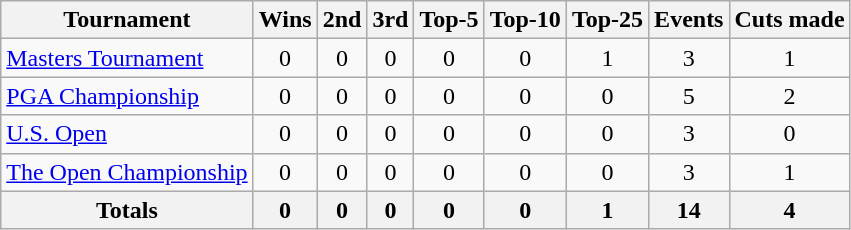<table class=wikitable style=text-align:center>
<tr>
<th>Tournament</th>
<th>Wins</th>
<th>2nd</th>
<th>3rd</th>
<th>Top-5</th>
<th>Top-10</th>
<th>Top-25</th>
<th>Events</th>
<th>Cuts made</th>
</tr>
<tr>
<td align=left><a href='#'>Masters Tournament</a></td>
<td>0</td>
<td>0</td>
<td>0</td>
<td>0</td>
<td>0</td>
<td>1</td>
<td>3</td>
<td>1</td>
</tr>
<tr>
<td align=left><a href='#'>PGA Championship</a></td>
<td>0</td>
<td>0</td>
<td>0</td>
<td>0</td>
<td>0</td>
<td>0</td>
<td>5</td>
<td>2</td>
</tr>
<tr>
<td align=left><a href='#'>U.S. Open</a></td>
<td>0</td>
<td>0</td>
<td>0</td>
<td>0</td>
<td>0</td>
<td>0</td>
<td>3</td>
<td>0</td>
</tr>
<tr>
<td align=left><a href='#'>The Open Championship</a></td>
<td>0</td>
<td>0</td>
<td>0</td>
<td>0</td>
<td>0</td>
<td>0</td>
<td>3</td>
<td>1</td>
</tr>
<tr>
<th>Totals</th>
<th>0</th>
<th>0</th>
<th>0</th>
<th>0</th>
<th>0</th>
<th>1</th>
<th>14</th>
<th>4</th>
</tr>
</table>
